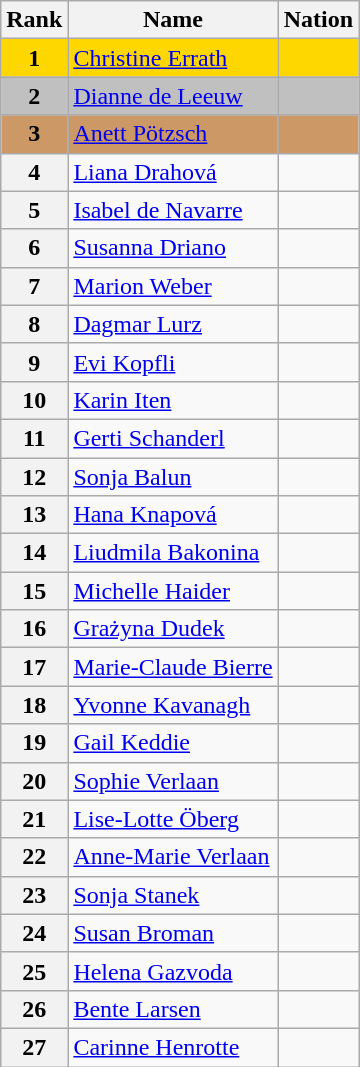<table class="wikitable">
<tr>
<th>Rank</th>
<th>Name</th>
<th>Nation</th>
</tr>
<tr bgcolor="gold">
<td align="center"><strong>1</strong></td>
<td><a href='#'>Christine Errath</a></td>
<td></td>
</tr>
<tr bgcolor="silver">
<td align="center"><strong>2</strong></td>
<td><a href='#'>Dianne de Leeuw</a></td>
<td></td>
</tr>
<tr bgcolor="cc9966">
<td align="center"><strong>3</strong></td>
<td><a href='#'>Anett Pötzsch</a></td>
<td></td>
</tr>
<tr>
<th>4</th>
<td><a href='#'>Liana Drahová</a></td>
<td></td>
</tr>
<tr>
<th>5</th>
<td><a href='#'>Isabel de Navarre</a></td>
<td></td>
</tr>
<tr>
<th>6</th>
<td><a href='#'>Susanna Driano</a></td>
<td></td>
</tr>
<tr>
<th>7</th>
<td><a href='#'>Marion Weber</a></td>
<td></td>
</tr>
<tr>
<th>8</th>
<td><a href='#'>Dagmar Lurz</a></td>
<td></td>
</tr>
<tr>
<th>9</th>
<td><a href='#'>Evi Kopfli</a></td>
<td></td>
</tr>
<tr>
<th>10</th>
<td><a href='#'>Karin Iten</a></td>
<td></td>
</tr>
<tr>
<th>11</th>
<td><a href='#'>Gerti Schanderl</a></td>
<td></td>
</tr>
<tr>
<th>12</th>
<td><a href='#'>Sonja Balun</a></td>
<td></td>
</tr>
<tr>
<th>13</th>
<td><a href='#'>Hana Knapová</a></td>
<td></td>
</tr>
<tr>
<th>14</th>
<td><a href='#'>Liudmila Bakonina</a></td>
<td></td>
</tr>
<tr>
<th>15</th>
<td><a href='#'>Michelle Haider</a></td>
<td></td>
</tr>
<tr>
<th>16</th>
<td><a href='#'>Grażyna Dudek</a></td>
<td></td>
</tr>
<tr>
<th>17</th>
<td><a href='#'>Marie-Claude Bierre</a></td>
<td></td>
</tr>
<tr>
<th>18</th>
<td><a href='#'>Yvonne Kavanagh</a></td>
<td></td>
</tr>
<tr>
<th>19</th>
<td><a href='#'>Gail Keddie</a></td>
<td></td>
</tr>
<tr>
<th>20</th>
<td><a href='#'>Sophie Verlaan</a></td>
<td></td>
</tr>
<tr>
<th>21</th>
<td><a href='#'>Lise-Lotte Öberg</a></td>
<td></td>
</tr>
<tr>
<th>22</th>
<td><a href='#'>Anne-Marie Verlaan</a></td>
<td></td>
</tr>
<tr>
<th>23</th>
<td><a href='#'>Sonja Stanek</a></td>
<td></td>
</tr>
<tr>
<th>24</th>
<td><a href='#'>Susan Broman</a></td>
<td></td>
</tr>
<tr>
<th>25</th>
<td><a href='#'>Helena Gazvoda</a></td>
<td></td>
</tr>
<tr>
<th>26</th>
<td><a href='#'>Bente Larsen</a></td>
<td></td>
</tr>
<tr>
<th>27</th>
<td><a href='#'>Carinne Henrotte</a></td>
<td></td>
</tr>
</table>
